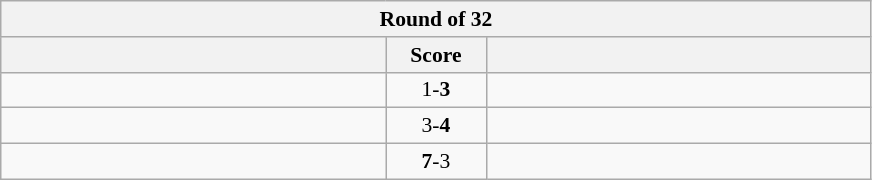<table class="wikitable" style="text-align: center; font-size:90% ">
<tr>
<th colspan=3>Round of 32</th>
</tr>
<tr>
<th align="right" width="250"></th>
<th width="60">Score</th>
<th align="left" width="250"></th>
</tr>
<tr>
<td align=left></td>
<td align=center>1-<strong>3</strong></td>
<td align=left><strong></strong></td>
</tr>
<tr>
<td align=left></td>
<td align=center>3-<strong>4</strong></td>
<td align=left><strong></strong></td>
</tr>
<tr>
<td align=left><strong></strong></td>
<td align=center><strong>7</strong>-3</td>
<td align=left></td>
</tr>
</table>
